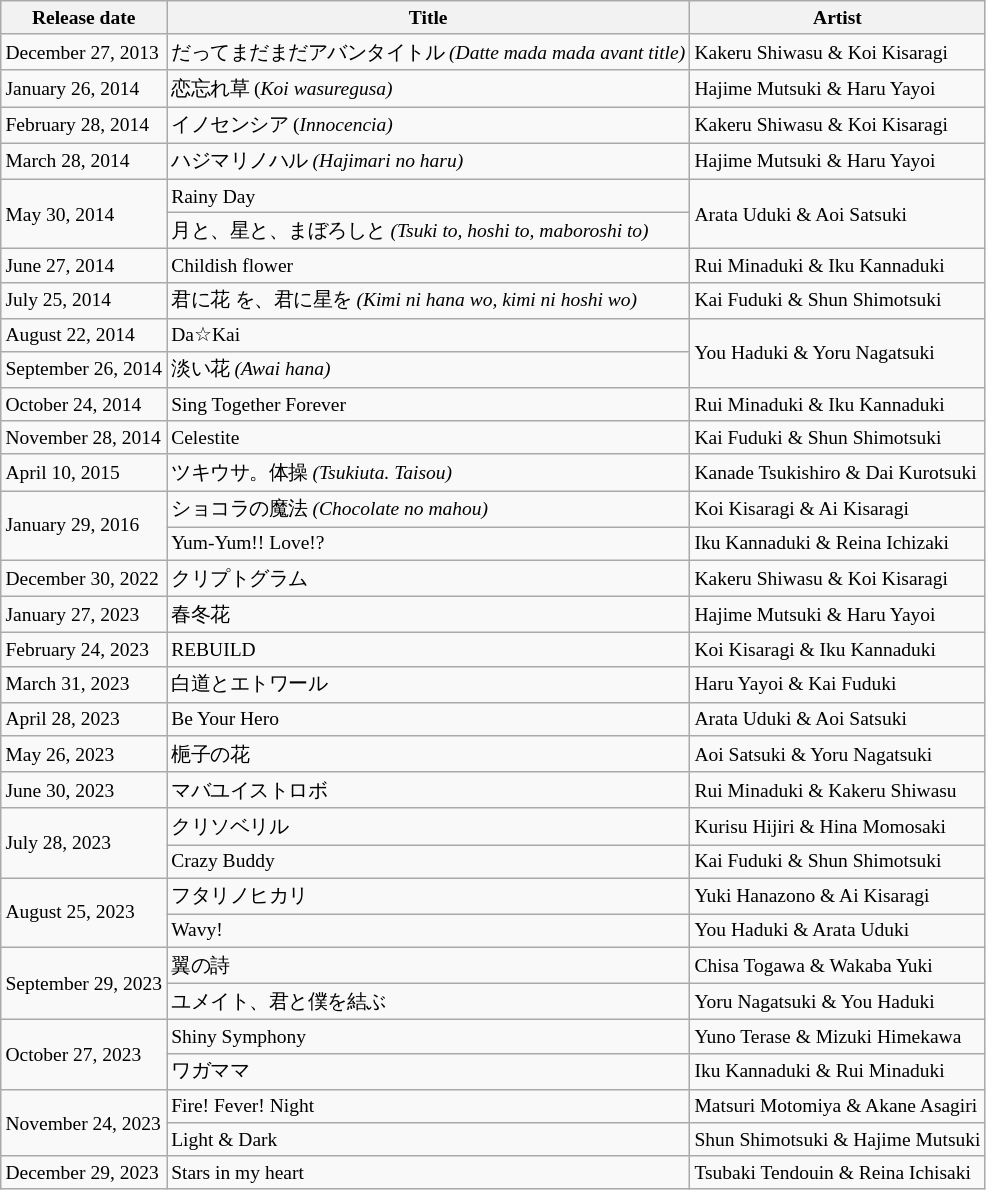<table class="wikitable" style="font-size:small;">
<tr>
<th>Release date</th>
<th>Title</th>
<th>Artist</th>
</tr>
<tr>
<td>December 27, 2013</td>
<td>だってまだまだアバンタイトル <em>(Datte mada mada avant title)</em></td>
<td>Kakeru Shiwasu & Koi Kisaragi</td>
</tr>
<tr>
<td>January 26, 2014</td>
<td>恋忘れ草 (<em>Koi wasuregusa)</em></td>
<td>Hajime Mutsuki & Haru Yayoi</td>
</tr>
<tr>
<td>February 28, 2014</td>
<td>イノセンシア (<em>Innocencia)</em></td>
<td>Kakeru Shiwasu & Koi Kisaragi</td>
</tr>
<tr>
<td>March 28, 2014</td>
<td>ハジマリノハル <em>(Hajimari no haru)</em></td>
<td>Hajime Mutsuki & Haru Yayoi</td>
</tr>
<tr>
<td rowspan="2">May 30, 2014</td>
<td>Rainy Day</td>
<td rowspan="2">Arata Uduki & Aoi Satsuki</td>
</tr>
<tr>
<td>月と、星と、まぼろしと <em>(Tsuki to, hoshi to, maboroshi to)</em></td>
</tr>
<tr>
<td>June 27, 2014</td>
<td>Childish flower</td>
<td>Rui Minaduki & Iku Kannaduki</td>
</tr>
<tr>
<td>July 25, 2014</td>
<td>君に花 を、君に星を <em>(Kimi ni hana wo, kimi ni hoshi wo)</em></td>
<td>Kai Fuduki & Shun Shimotsuki</td>
</tr>
<tr>
<td>August 22, 2014</td>
<td>Da☆Kai</td>
<td rowspan="2">You Haduki & Yoru Nagatsuki</td>
</tr>
<tr>
<td>September 26, 2014</td>
<td>淡い花 <em>(Awai hana)</em></td>
</tr>
<tr>
<td>October 24, 2014</td>
<td>Sing Together Forever</td>
<td>Rui Minaduki & Iku Kannaduki</td>
</tr>
<tr>
<td>November 28, 2014</td>
<td>Celestite</td>
<td>Kai Fuduki & Shun Shimotsuki</td>
</tr>
<tr>
<td>April 10, 2015</td>
<td>ツキウサ。体操 <em>(Tsukiuta. Taisou)</em></td>
<td>Kanade Tsukishiro & Dai Kurotsuki</td>
</tr>
<tr>
<td rowspan="2">January 29, 2016</td>
<td>ショコラの魔法 <em>(Chocolate no mahou)</em></td>
<td>Koi Kisaragi & Ai Kisaragi</td>
</tr>
<tr>
<td>Yum-Yum!! Love!?</td>
<td>Iku Kannaduki & Reina Ichizaki</td>
</tr>
<tr>
<td rowspan="1">December 30, 2022</td>
<td>クリプトグラム</td>
<td>Kakeru Shiwasu & Koi Kisaragi</td>
</tr>
<tr>
<td rowspan="1">January 27, 2023</td>
<td>春冬花</td>
<td>Hajime Mutsuki & Haru Yayoi</td>
</tr>
<tr>
<td rowspan="1">February 24, 2023</td>
<td>REBUILD</td>
<td>Koi Kisaragi & Iku Kannaduki</td>
</tr>
<tr>
<td rowspan="1">March 31, 2023</td>
<td>白道とエトワール</td>
<td>Haru Yayoi & Kai Fuduki</td>
</tr>
<tr>
<td rowspan="1">April 28, 2023</td>
<td>Be Your Hero</td>
<td>Arata Uduki & Aoi Satsuki</td>
</tr>
<tr>
<td rowspan="1">May 26, 2023</td>
<td>梔子の花</td>
<td>Aoi Satsuki & Yoru Nagatsuki</td>
</tr>
<tr>
<td rowspan="1">June 30, 2023</td>
<td>マバユイストロボ</td>
<td>Rui Minaduki & Kakeru Shiwasu</td>
</tr>
<tr>
<td rowspan="2">July 28, 2023</td>
<td>クリソベリル</td>
<td>Kurisu Hijiri & Hina Momosaki</td>
</tr>
<tr>
<td>Crazy Buddy</td>
<td>Kai Fuduki & Shun Shimotsuki</td>
</tr>
<tr>
<td rowspan="2">August 25, 2023</td>
<td>フタリノヒカリ</td>
<td>Yuki Hanazono & Ai Kisaragi</td>
</tr>
<tr>
<td>Wavy!</td>
<td>You Haduki & Arata Uduki</td>
</tr>
<tr>
<td rowspan="2">September 29, 2023</td>
<td>翼の詩</td>
<td>Chisa Togawa & Wakaba Yuki</td>
</tr>
<tr>
<td>ユメイト、君と僕を結ぶ</td>
<td>Yoru Nagatsuki & You Haduki</td>
</tr>
<tr>
<td rowspan="2">October 27, 2023</td>
<td>Shiny Symphony</td>
<td>Yuno Terase & Mizuki Himekawa</td>
</tr>
<tr>
<td>ワガママ</td>
<td>Iku Kannaduki & Rui Minaduki</td>
</tr>
<tr>
<td rowspan="2">November 24, 2023</td>
<td>Fire! Fever! Night</td>
<td>Matsuri Motomiya & Akane Asagiri</td>
</tr>
<tr>
<td>Light & Dark</td>
<td>Shun Shimotsuki & Hajime Mutsuki</td>
</tr>
<tr>
<td rowspan="1">December 29, 2023</td>
<td>Stars in my heart</td>
<td>Tsubaki Tendouin & Reina Ichisaki</td>
</tr>
</table>
